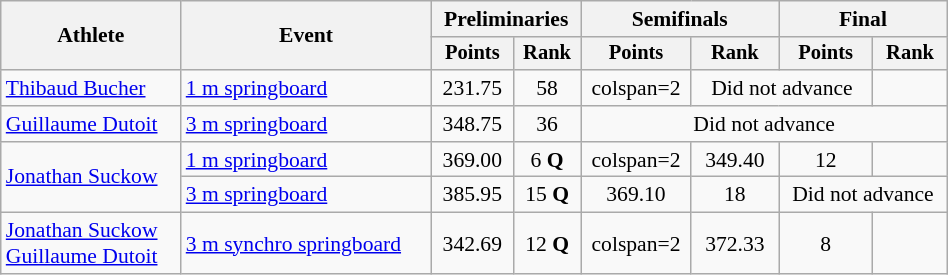<table class="wikitable" style="text-align:center; font-size:90%; width:50%;">
<tr>
<th rowspan=2>Athlete</th>
<th rowspan=2>Event</th>
<th colspan=2>Preliminaries</th>
<th colspan=2>Semifinals</th>
<th colspan=2>Final</th>
</tr>
<tr style="font-size:95%">
<th>Points</th>
<th>Rank</th>
<th>Points</th>
<th>Rank</th>
<th>Points</th>
<th>Rank</th>
</tr>
<tr>
<td align=left><a href='#'>Thibaud Bucher</a></td>
<td align=left><a href='#'>1 m springboard</a></td>
<td>231.75</td>
<td>58</td>
<td>colspan=2 </td>
<td colspan=2>Did not advance</td>
</tr>
<tr>
<td align=left><a href='#'>Guillaume Dutoit</a></td>
<td align=left><a href='#'>3 m springboard</a></td>
<td>348.75</td>
<td>36</td>
<td colspan=4>Did not advance</td>
</tr>
<tr>
<td align=left rowspan=2><a href='#'>Jonathan Suckow</a></td>
<td align=left><a href='#'>1 m springboard</a></td>
<td>369.00</td>
<td>6 <strong>Q</strong></td>
<td>colspan=2 </td>
<td>349.40</td>
<td>12</td>
</tr>
<tr>
<td align=left><a href='#'>3 m springboard</a></td>
<td>385.95</td>
<td>15 <strong>Q</strong></td>
<td>369.10</td>
<td>18</td>
<td colspan=2>Did not advance</td>
</tr>
<tr>
<td align=left><a href='#'>Jonathan Suckow</a><br> <a href='#'>Guillaume Dutoit</a></td>
<td align=left><a href='#'>3 m synchro springboard</a></td>
<td>342.69</td>
<td>12 <strong>Q</strong></td>
<td>colspan=2 </td>
<td>372.33</td>
<td>8</td>
</tr>
</table>
